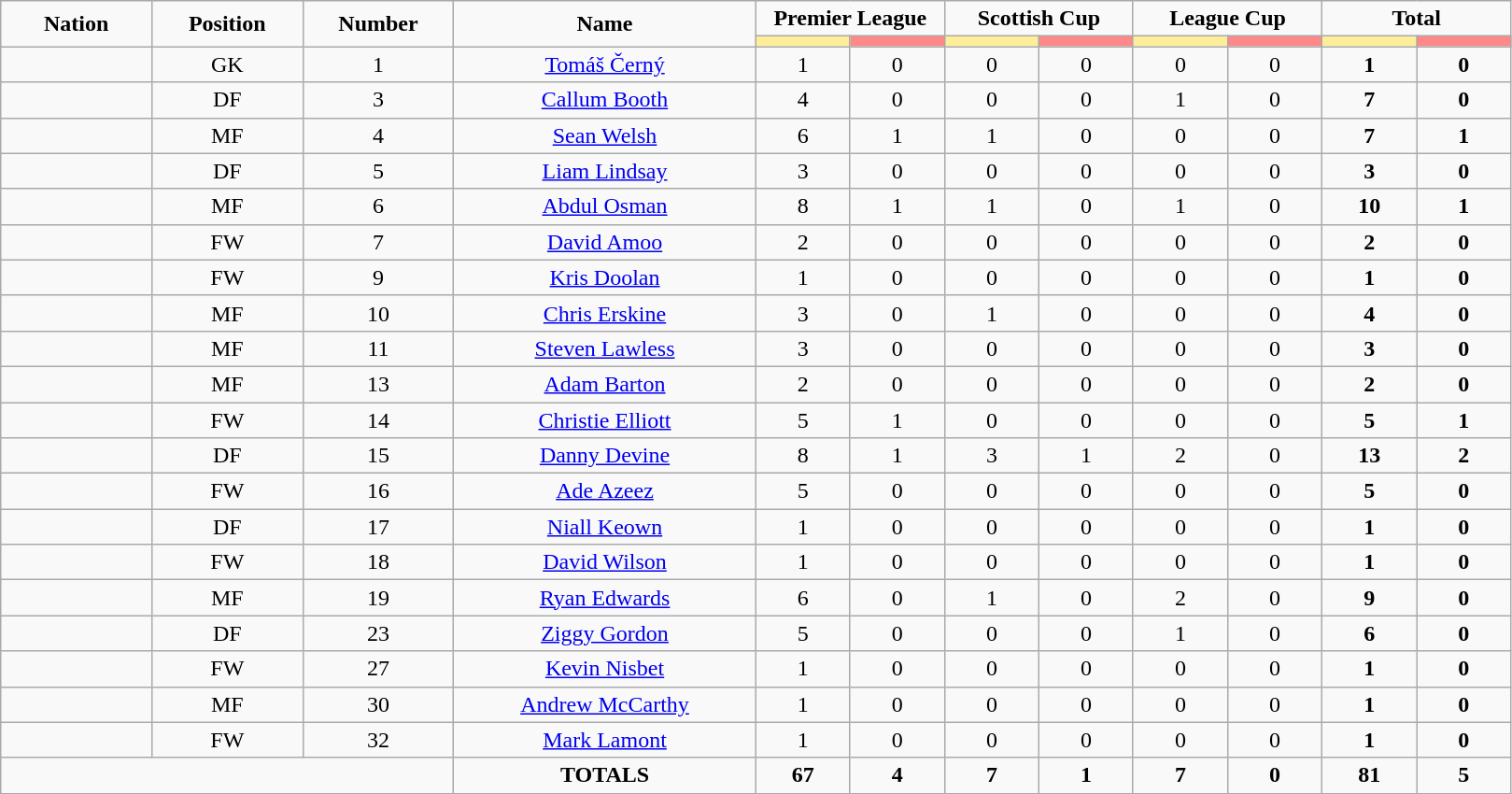<table class="wikitable" style="font-size: 100%; text-align: center;">
<tr>
<td rowspan="2" width="10%" align="center"><strong>Nation</strong></td>
<td rowspan="2" width="10%" align="center"><strong>Position</strong></td>
<td rowspan="2" width="10%" align="center"><strong>Number</strong></td>
<td rowspan="2" width="20%" align="center"><strong>Name</strong></td>
<td colspan="2" align="center"><strong>Premier League</strong></td>
<td colspan="2" align="center"><strong>Scottish Cup</strong></td>
<td colspan="2" align="center"><strong>League Cup</strong></td>
<td colspan="2" align="center"><strong>Total </strong></td>
</tr>
<tr>
<th width=60 style="background: #FFEE99"></th>
<th width=60 style="background: #FF8888"></th>
<th width=60 style="background: #FFEE99"></th>
<th width=60 style="background: #FF8888"></th>
<th width=60 style="background: #FFEE99"></th>
<th width=60 style="background: #FF8888"></th>
<th width=60 style="background: #FFEE99"></th>
<th width=60 style="background: #FF8888"></th>
</tr>
<tr>
<td></td>
<td>GK</td>
<td>1</td>
<td><a href='#'>Tomáš Černý</a></td>
<td>1</td>
<td>0</td>
<td>0</td>
<td>0</td>
<td>0</td>
<td>0</td>
<td><strong>1</strong></td>
<td><strong>0</strong></td>
</tr>
<tr>
<td></td>
<td>DF</td>
<td>3</td>
<td><a href='#'>Callum Booth</a></td>
<td>4</td>
<td>0</td>
<td>0</td>
<td>0</td>
<td>1</td>
<td>0</td>
<td><strong>7</strong></td>
<td><strong>0</strong></td>
</tr>
<tr>
<td></td>
<td>MF</td>
<td>4</td>
<td><a href='#'>Sean Welsh</a></td>
<td>6</td>
<td>1</td>
<td>1</td>
<td>0</td>
<td>0</td>
<td>0</td>
<td><strong>7</strong></td>
<td><strong>1</strong></td>
</tr>
<tr>
<td></td>
<td>DF</td>
<td>5</td>
<td><a href='#'>Liam Lindsay</a></td>
<td>3</td>
<td>0</td>
<td>0</td>
<td>0</td>
<td>0</td>
<td>0</td>
<td><strong>3</strong></td>
<td><strong>0</strong></td>
</tr>
<tr>
<td></td>
<td>MF</td>
<td>6</td>
<td><a href='#'>Abdul Osman</a></td>
<td>8</td>
<td>1</td>
<td>1</td>
<td>0</td>
<td>1</td>
<td>0</td>
<td><strong>10</strong></td>
<td><strong>1</strong></td>
</tr>
<tr>
<td></td>
<td>FW</td>
<td>7</td>
<td><a href='#'>David Amoo</a></td>
<td>2</td>
<td>0</td>
<td>0</td>
<td>0</td>
<td>0</td>
<td>0</td>
<td><strong>2</strong></td>
<td><strong>0</strong></td>
</tr>
<tr>
<td></td>
<td>FW</td>
<td>9</td>
<td><a href='#'>Kris Doolan</a></td>
<td>1</td>
<td>0</td>
<td>0</td>
<td>0</td>
<td>0</td>
<td>0</td>
<td><strong>1</strong></td>
<td><strong>0</strong></td>
</tr>
<tr>
<td></td>
<td>MF</td>
<td>10</td>
<td><a href='#'>Chris Erskine</a></td>
<td>3</td>
<td>0</td>
<td>1</td>
<td>0</td>
<td>0</td>
<td>0</td>
<td><strong>4</strong></td>
<td><strong>0</strong></td>
</tr>
<tr>
<td></td>
<td>MF</td>
<td>11</td>
<td><a href='#'>Steven Lawless</a></td>
<td>3</td>
<td>0</td>
<td>0</td>
<td>0</td>
<td>0</td>
<td>0</td>
<td><strong>3</strong></td>
<td><strong>0</strong></td>
</tr>
<tr>
<td></td>
<td>MF</td>
<td>13</td>
<td><a href='#'>Adam Barton</a></td>
<td>2</td>
<td>0</td>
<td>0</td>
<td>0</td>
<td>0</td>
<td>0</td>
<td><strong>2</strong></td>
<td><strong>0</strong></td>
</tr>
<tr>
<td></td>
<td>FW</td>
<td>14</td>
<td><a href='#'>Christie Elliott</a></td>
<td>5</td>
<td>1</td>
<td>0</td>
<td>0</td>
<td>0</td>
<td>0</td>
<td><strong>5</strong></td>
<td><strong>1</strong></td>
</tr>
<tr>
<td></td>
<td>DF</td>
<td>15</td>
<td><a href='#'>Danny Devine</a></td>
<td>8</td>
<td>1</td>
<td>3</td>
<td>1</td>
<td>2</td>
<td>0</td>
<td><strong>13</strong></td>
<td><strong>2</strong></td>
</tr>
<tr>
<td></td>
<td>FW</td>
<td>16</td>
<td><a href='#'>Ade Azeez</a></td>
<td>5</td>
<td>0</td>
<td>0</td>
<td>0</td>
<td>0</td>
<td>0</td>
<td><strong>5</strong></td>
<td><strong>0</strong></td>
</tr>
<tr>
<td></td>
<td>DF</td>
<td>17</td>
<td><a href='#'>Niall Keown</a></td>
<td>1</td>
<td>0</td>
<td>0</td>
<td>0</td>
<td>0</td>
<td>0</td>
<td><strong>1</strong></td>
<td><strong>0</strong></td>
</tr>
<tr>
<td></td>
<td>FW</td>
<td>18</td>
<td><a href='#'>David Wilson</a></td>
<td>1</td>
<td>0</td>
<td>0</td>
<td>0</td>
<td>0</td>
<td>0</td>
<td><strong>1</strong></td>
<td><strong>0</strong></td>
</tr>
<tr>
<td></td>
<td>MF</td>
<td>19</td>
<td><a href='#'>Ryan Edwards</a></td>
<td>6</td>
<td>0</td>
<td>1</td>
<td>0</td>
<td>2</td>
<td>0</td>
<td><strong>9</strong></td>
<td><strong>0</strong></td>
</tr>
<tr>
<td></td>
<td>DF</td>
<td>23</td>
<td><a href='#'>Ziggy Gordon</a></td>
<td>5</td>
<td>0</td>
<td>0</td>
<td>0</td>
<td>1</td>
<td>0</td>
<td><strong>6</strong></td>
<td><strong>0</strong></td>
</tr>
<tr>
<td></td>
<td>FW</td>
<td>27</td>
<td><a href='#'>Kevin Nisbet</a></td>
<td>1</td>
<td>0</td>
<td>0</td>
<td>0</td>
<td>0</td>
<td>0</td>
<td><strong>1</strong></td>
<td><strong>0</strong></td>
</tr>
<tr>
<td></td>
<td>MF</td>
<td>30</td>
<td><a href='#'>Andrew McCarthy</a></td>
<td>1</td>
<td>0</td>
<td>0</td>
<td>0</td>
<td>0</td>
<td>0</td>
<td><strong>1</strong></td>
<td><strong>0</strong></td>
</tr>
<tr>
<td></td>
<td>FW</td>
<td>32</td>
<td><a href='#'>Mark Lamont</a></td>
<td>1</td>
<td>0</td>
<td>0</td>
<td>0</td>
<td>0</td>
<td>0</td>
<td><strong>1</strong></td>
<td><strong>0</strong></td>
</tr>
<tr>
<td colspan="3"></td>
<td><strong>TOTALS</strong></td>
<td><strong>67</strong></td>
<td><strong>4</strong></td>
<td><strong>7</strong></td>
<td><strong>1</strong></td>
<td><strong>7</strong></td>
<td><strong>0</strong></td>
<td><strong>81</strong></td>
<td><strong>5</strong></td>
</tr>
<tr>
</tr>
</table>
